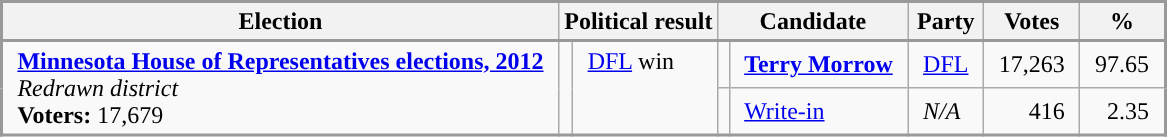<table class="wikitable">
<tr style="border: 2px solid #999999">
<th>Election</th>
<th align="center" colspan="2">Political result</th>
<th align="center" colspan="2">Candidate</th>
<th align="center">Party</th>
<th align="center">Votes</th>
<th align="center">%</th>
</tr>
<tr style="border-left: 2px solid #999999; border-right: 2px solid #999999">
<td rowspan="2" valign="top" style="padding:0.2em 0.6em 0.2em 0.6em"><strong><a href='#'>Minnesota House of Representatives elections, 2012</a></strong><br><span><em>Redrawn district</em><br><strong>Voters:</strong> 17,679</span></td>
<td rowspan="2" style="background-color:"></td>
<td rowspan="2" valign="top" style="padding:0.2em 0.6em 0.2em 0.6em"><a href='#'>DFL</a> win</td>
<td style="background-color:"></td>
<td style="padding:0.2em 0.6em 0.2em 0.6em"><strong><a href='#'>Terry Morrow</a></strong></td>
<td style="padding:0.2em 0.6em 0.2em 0.6em"><a href='#'>DFL</a></td>
<td style="padding:0.2em 0.6em 0.2em 0.6em" align="right">17,263</td>
<td style="padding:0.2em 0.6em 0.2em 0.6em" align="right">97.65</td>
</tr>
<tr style="border-left: 2px solid #999999; border-right: 2px solid #999999; border-bottom: 2px solid #999999">
<td style="background-color:"></td>
<td style="padding:0.2em 0.6em 0.2em 0.6em"><a href='#'>Write-in</a></td>
<td style="padding:0.2em 0.6em 0.2em 0.6em"><em>N/A</em></td>
<td style="padding:0.2em 0.6em 0.2em 0.6em" align="right">416</td>
<td style="padding:0.2em 0.6em 0.2em 0.6em" align="right">2.35</td>
</tr>
</table>
